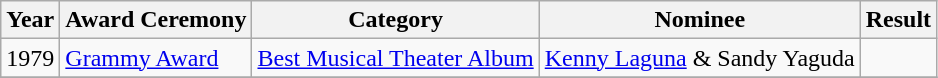<table class="wikitable">
<tr>
<th>Year</th>
<th>Award Ceremony</th>
<th>Category</th>
<th>Nominee</th>
<th>Result</th>
</tr>
<tr>
<td>1979</td>
<td><a href='#'>Grammy Award</a></td>
<td><a href='#'>Best Musical Theater Album</a></td>
<td><a href='#'>Kenny Laguna</a> & Sandy Yaguda</td>
<td></td>
</tr>
<tr>
</tr>
</table>
